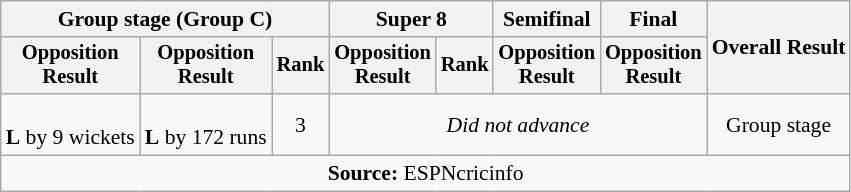<table class=wikitable style=font-size:90%;text-align:center>
<tr>
<th colspan=3>Group stage (Group C)</th>
<th colspan=2>Super 8</th>
<th>Semifinal</th>
<th>Final</th>
<th rowspan=2>Overall Result</th>
</tr>
<tr style=font-size:95%>
<th>Opposition<br>Result</th>
<th>Opposition<br>Result</th>
<th>Rank</th>
<th>Opposition<br>Result</th>
<th>Rank</th>
<th>Opposition<br>Result</th>
<th>Opposition<br>Result</th>
</tr>
<tr>
<td><br><strong>L</strong> by 9 wickets</td>
<td><br><strong>L</strong> by 172 runs</td>
<td>3</td>
<td colspan="4"><em>Did not advance</em></td>
<td>Group stage</td>
</tr>
<tr>
<td colspan="14"><strong>Source:</strong> ESPNcricinfo</td>
</tr>
</table>
